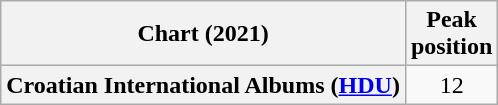<table → class="wikitable plainrowheaders sortable">
<tr>
<th>Chart (2021)</th>
<th>Peak<br>position</th>
</tr>
<tr>
<th scope="row">Croatian International Albums (<a href='#'>HDU</a>)</th>
<td style="text-align:center;">12</td>
</tr>
</table>
